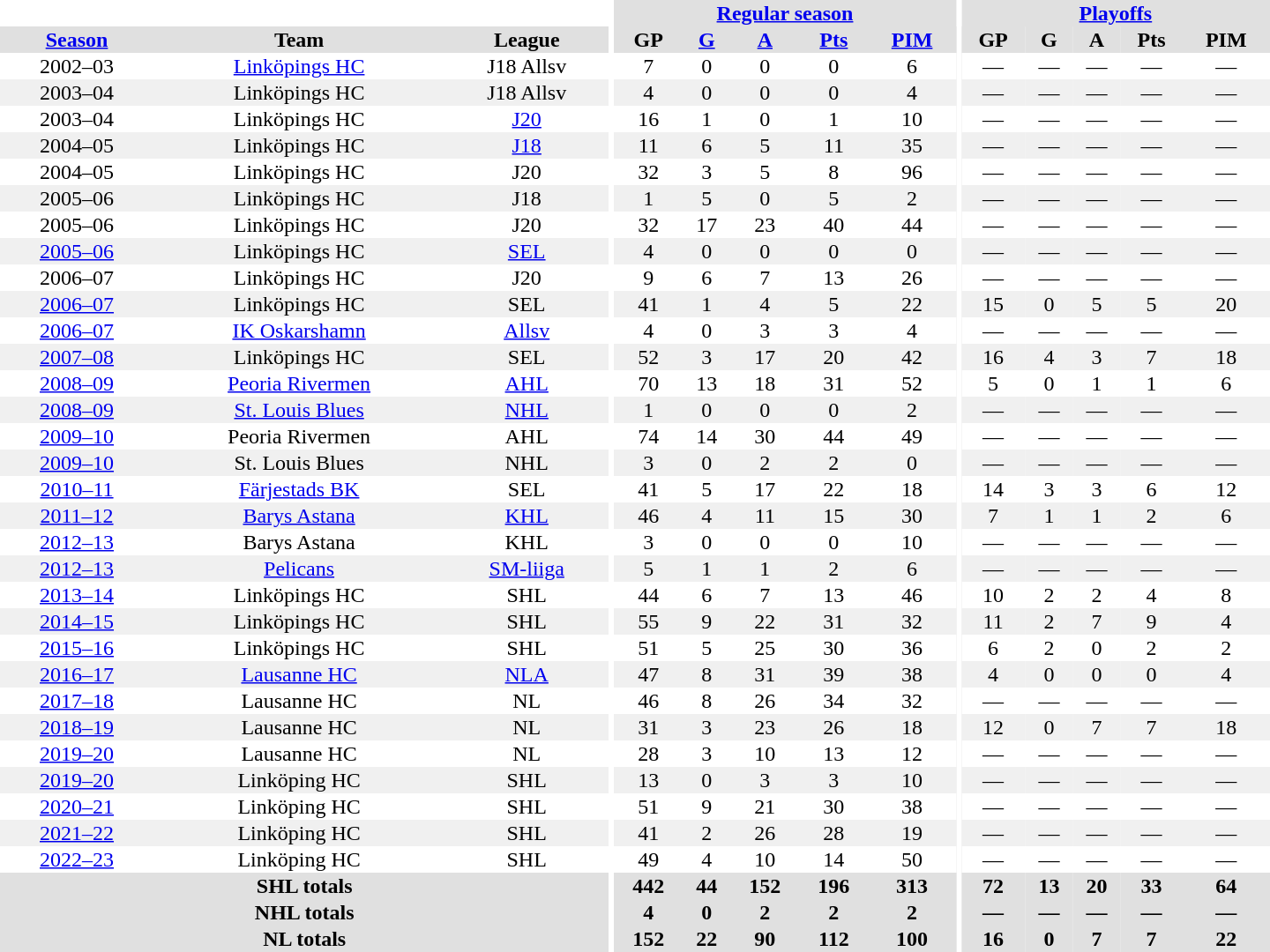<table border="0" cellpadding="1" cellspacing="0" style="text-align:center; width:60em">
<tr bgcolor="#e0e0e0">
<th colspan="3" bgcolor="#ffffff"></th>
<th rowspan="99" bgcolor="#ffffff"></th>
<th colspan="5"><a href='#'>Regular season</a></th>
<th rowspan="99" bgcolor="#ffffff"></th>
<th colspan="5"><a href='#'>Playoffs</a></th>
</tr>
<tr bgcolor="#e0e0e0">
<th><a href='#'>Season</a></th>
<th>Team</th>
<th>League</th>
<th>GP</th>
<th><a href='#'>G</a></th>
<th><a href='#'>A</a></th>
<th><a href='#'>Pts</a></th>
<th><a href='#'>PIM</a></th>
<th>GP</th>
<th>G</th>
<th>A</th>
<th>Pts</th>
<th>PIM</th>
</tr>
<tr>
<td>2002–03</td>
<td><a href='#'>Linköpings HC</a></td>
<td>J18 Allsv</td>
<td>7</td>
<td>0</td>
<td>0</td>
<td>0</td>
<td>6</td>
<td>—</td>
<td>—</td>
<td>—</td>
<td>—</td>
<td>—</td>
</tr>
<tr bgcolor="#f0f0f0">
<td>2003–04</td>
<td>Linköpings HC</td>
<td>J18 Allsv</td>
<td>4</td>
<td>0</td>
<td>0</td>
<td>0</td>
<td>4</td>
<td>—</td>
<td>—</td>
<td>—</td>
<td>—</td>
<td>—</td>
</tr>
<tr>
<td>2003–04</td>
<td>Linköpings HC</td>
<td><a href='#'>J20</a></td>
<td>16</td>
<td>1</td>
<td>0</td>
<td>1</td>
<td>10</td>
<td>—</td>
<td>—</td>
<td>—</td>
<td>—</td>
<td>—</td>
</tr>
<tr bgcolor="#f0f0f0">
<td>2004–05</td>
<td>Linköpings HC</td>
<td><a href='#'>J18</a></td>
<td>11</td>
<td>6</td>
<td>5</td>
<td>11</td>
<td>35</td>
<td>—</td>
<td>—</td>
<td>—</td>
<td>—</td>
<td>—</td>
</tr>
<tr>
<td>2004–05</td>
<td>Linköpings HC</td>
<td>J20</td>
<td>32</td>
<td>3</td>
<td>5</td>
<td>8</td>
<td>96</td>
<td>—</td>
<td>—</td>
<td>—</td>
<td>—</td>
<td>—</td>
</tr>
<tr bgcolor="#f0f0f0">
<td>2005–06</td>
<td>Linköpings HC</td>
<td>J18</td>
<td>1</td>
<td>5</td>
<td>0</td>
<td>5</td>
<td>2</td>
<td>—</td>
<td>—</td>
<td>—</td>
<td>—</td>
<td>—</td>
</tr>
<tr>
<td>2005–06</td>
<td>Linköpings HC</td>
<td>J20</td>
<td>32</td>
<td>17</td>
<td>23</td>
<td>40</td>
<td>44</td>
<td>—</td>
<td>—</td>
<td>—</td>
<td>—</td>
<td>—</td>
</tr>
<tr bgcolor="#f0f0f0">
<td><a href='#'>2005–06</a></td>
<td>Linköpings HC</td>
<td><a href='#'>SEL</a></td>
<td>4</td>
<td>0</td>
<td>0</td>
<td>0</td>
<td>0</td>
<td>—</td>
<td>—</td>
<td>—</td>
<td>—</td>
<td>—</td>
</tr>
<tr>
<td>2006–07</td>
<td>Linköpings HC</td>
<td>J20</td>
<td>9</td>
<td>6</td>
<td>7</td>
<td>13</td>
<td>26</td>
<td>—</td>
<td>—</td>
<td>—</td>
<td>—</td>
<td>—</td>
</tr>
<tr bgcolor="#f0f0f0">
<td><a href='#'>2006–07</a></td>
<td>Linköpings HC</td>
<td>SEL</td>
<td>41</td>
<td>1</td>
<td>4</td>
<td>5</td>
<td>22</td>
<td>15</td>
<td>0</td>
<td>5</td>
<td>5</td>
<td>20</td>
</tr>
<tr>
<td><a href='#'>2006–07</a></td>
<td><a href='#'>IK Oskarshamn</a></td>
<td><a href='#'>Allsv</a></td>
<td>4</td>
<td>0</td>
<td>3</td>
<td>3</td>
<td>4</td>
<td>—</td>
<td>—</td>
<td>—</td>
<td>—</td>
<td>—</td>
</tr>
<tr bgcolor="#f0f0f0">
<td><a href='#'>2007–08</a></td>
<td>Linköpings HC</td>
<td>SEL</td>
<td>52</td>
<td>3</td>
<td>17</td>
<td>20</td>
<td>42</td>
<td>16</td>
<td>4</td>
<td>3</td>
<td>7</td>
<td>18</td>
</tr>
<tr>
<td><a href='#'>2008–09</a></td>
<td><a href='#'>Peoria Rivermen</a></td>
<td><a href='#'>AHL</a></td>
<td>70</td>
<td>13</td>
<td>18</td>
<td>31</td>
<td>52</td>
<td>5</td>
<td>0</td>
<td>1</td>
<td>1</td>
<td>6</td>
</tr>
<tr bgcolor="#f0f0f0">
<td><a href='#'>2008–09</a></td>
<td><a href='#'>St. Louis Blues</a></td>
<td><a href='#'>NHL</a></td>
<td>1</td>
<td>0</td>
<td>0</td>
<td>0</td>
<td>2</td>
<td>—</td>
<td>—</td>
<td>—</td>
<td>—</td>
<td>—</td>
</tr>
<tr>
<td><a href='#'>2009–10</a></td>
<td>Peoria Rivermen</td>
<td>AHL</td>
<td>74</td>
<td>14</td>
<td>30</td>
<td>44</td>
<td>49</td>
<td>—</td>
<td>—</td>
<td>—</td>
<td>—</td>
<td>—</td>
</tr>
<tr bgcolor="#f0f0f0">
<td><a href='#'>2009–10</a></td>
<td>St. Louis Blues</td>
<td>NHL</td>
<td>3</td>
<td>0</td>
<td>2</td>
<td>2</td>
<td>0</td>
<td>—</td>
<td>—</td>
<td>—</td>
<td>—</td>
<td>—</td>
</tr>
<tr>
<td><a href='#'>2010–11</a></td>
<td><a href='#'>Färjestads BK</a></td>
<td>SEL</td>
<td>41</td>
<td>5</td>
<td>17</td>
<td>22</td>
<td>18</td>
<td>14</td>
<td>3</td>
<td>3</td>
<td>6</td>
<td>12</td>
</tr>
<tr bgcolor="#f0f0f0">
<td><a href='#'>2011–12</a></td>
<td><a href='#'>Barys Astana</a></td>
<td><a href='#'>KHL</a></td>
<td>46</td>
<td>4</td>
<td>11</td>
<td>15</td>
<td>30</td>
<td>7</td>
<td>1</td>
<td>1</td>
<td>2</td>
<td>6</td>
</tr>
<tr>
<td><a href='#'>2012–13</a></td>
<td>Barys Astana</td>
<td>KHL</td>
<td>3</td>
<td>0</td>
<td>0</td>
<td>0</td>
<td>10</td>
<td>—</td>
<td>—</td>
<td>—</td>
<td>—</td>
<td>—</td>
</tr>
<tr bgcolor="#f0f0f0">
<td><a href='#'>2012–13</a></td>
<td><a href='#'>Pelicans</a></td>
<td><a href='#'>SM-liiga</a></td>
<td>5</td>
<td>1</td>
<td>1</td>
<td>2</td>
<td>6</td>
<td>—</td>
<td>—</td>
<td>—</td>
<td>—</td>
<td>—</td>
</tr>
<tr>
<td><a href='#'>2013–14</a></td>
<td>Linköpings HC</td>
<td>SHL</td>
<td>44</td>
<td>6</td>
<td>7</td>
<td>13</td>
<td>46</td>
<td>10</td>
<td>2</td>
<td>2</td>
<td>4</td>
<td>8</td>
</tr>
<tr bgcolor="#f0f0f0">
<td><a href='#'>2014–15</a></td>
<td>Linköpings HC</td>
<td>SHL</td>
<td>55</td>
<td>9</td>
<td>22</td>
<td>31</td>
<td>32</td>
<td>11</td>
<td>2</td>
<td>7</td>
<td>9</td>
<td>4</td>
</tr>
<tr>
<td><a href='#'>2015–16</a></td>
<td>Linköpings HC</td>
<td>SHL</td>
<td>51</td>
<td>5</td>
<td>25</td>
<td>30</td>
<td>36</td>
<td>6</td>
<td>2</td>
<td>0</td>
<td>2</td>
<td>2</td>
</tr>
<tr bgcolor="#f0f0f0">
<td><a href='#'>2016–17</a></td>
<td><a href='#'>Lausanne HC</a></td>
<td><a href='#'>NLA</a></td>
<td>47</td>
<td>8</td>
<td>31</td>
<td>39</td>
<td>38</td>
<td>4</td>
<td>0</td>
<td>0</td>
<td>0</td>
<td>4</td>
</tr>
<tr>
<td><a href='#'>2017–18</a></td>
<td>Lausanne HC</td>
<td>NL</td>
<td>46</td>
<td>8</td>
<td>26</td>
<td>34</td>
<td>32</td>
<td>—</td>
<td>—</td>
<td>—</td>
<td>—</td>
<td>—</td>
</tr>
<tr bgcolor="#f0f0f0">
<td><a href='#'>2018–19</a></td>
<td>Lausanne HC</td>
<td>NL</td>
<td>31</td>
<td>3</td>
<td>23</td>
<td>26</td>
<td>18</td>
<td>12</td>
<td>0</td>
<td>7</td>
<td>7</td>
<td>18</td>
</tr>
<tr>
<td><a href='#'>2019–20</a></td>
<td>Lausanne HC</td>
<td>NL</td>
<td>28</td>
<td>3</td>
<td>10</td>
<td>13</td>
<td>12</td>
<td>—</td>
<td>—</td>
<td>—</td>
<td>—</td>
<td>—</td>
</tr>
<tr bgcolor="#f0f0f0">
<td><a href='#'>2019–20</a></td>
<td>Linköping HC</td>
<td>SHL</td>
<td>13</td>
<td>0</td>
<td>3</td>
<td>3</td>
<td>10</td>
<td>—</td>
<td>—</td>
<td>—</td>
<td>—</td>
<td>—</td>
</tr>
<tr>
<td><a href='#'>2020–21</a></td>
<td>Linköping HC</td>
<td>SHL</td>
<td>51</td>
<td>9</td>
<td>21</td>
<td>30</td>
<td>38</td>
<td>—</td>
<td>—</td>
<td>—</td>
<td>—</td>
<td>—</td>
</tr>
<tr bgcolor="#f0f0f0">
<td><a href='#'>2021–22</a></td>
<td>Linköping HC</td>
<td>SHL</td>
<td>41</td>
<td>2</td>
<td>26</td>
<td>28</td>
<td>19</td>
<td>—</td>
<td>—</td>
<td>—</td>
<td>—</td>
<td>—</td>
</tr>
<tr>
<td><a href='#'>2022–23</a></td>
<td>Linköping HC</td>
<td>SHL</td>
<td>49</td>
<td>4</td>
<td>10</td>
<td>14</td>
<td>50</td>
<td>—</td>
<td>—</td>
<td>—</td>
<td>—</td>
<td>—</td>
</tr>
<tr bgcolor="#e0e0e0">
<th colspan="3">SHL totals</th>
<th>442</th>
<th>44</th>
<th>152</th>
<th>196</th>
<th>313</th>
<th>72</th>
<th>13</th>
<th>20</th>
<th>33</th>
<th>64</th>
</tr>
<tr bgcolor="#e0e0e0">
<th colspan="3">NHL totals</th>
<th>4</th>
<th>0</th>
<th>2</th>
<th>2</th>
<th>2</th>
<th>—</th>
<th>—</th>
<th>—</th>
<th>—</th>
<th>—</th>
</tr>
<tr bgcolor="#e0e0e0">
<th colspan="3">NL totals</th>
<th>152</th>
<th>22</th>
<th>90</th>
<th>112</th>
<th>100</th>
<th>16</th>
<th>0</th>
<th>7</th>
<th>7</th>
<th>22</th>
</tr>
</table>
